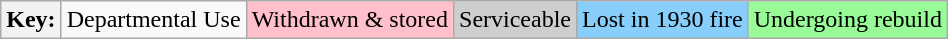<table class="wikitable">
<tr>
<th>Key:</th>
<td>Departmental Use</td>
<td bgcolor=#ffc0cb>Withdrawn & stored</td>
<td bgcolor=#cecece>Serviceable</td>
<td bgcolor=#87cefa>Lost in 1930 fire</td>
<td bgcolor=#98fb98>Undergoing rebuild</td>
</tr>
</table>
